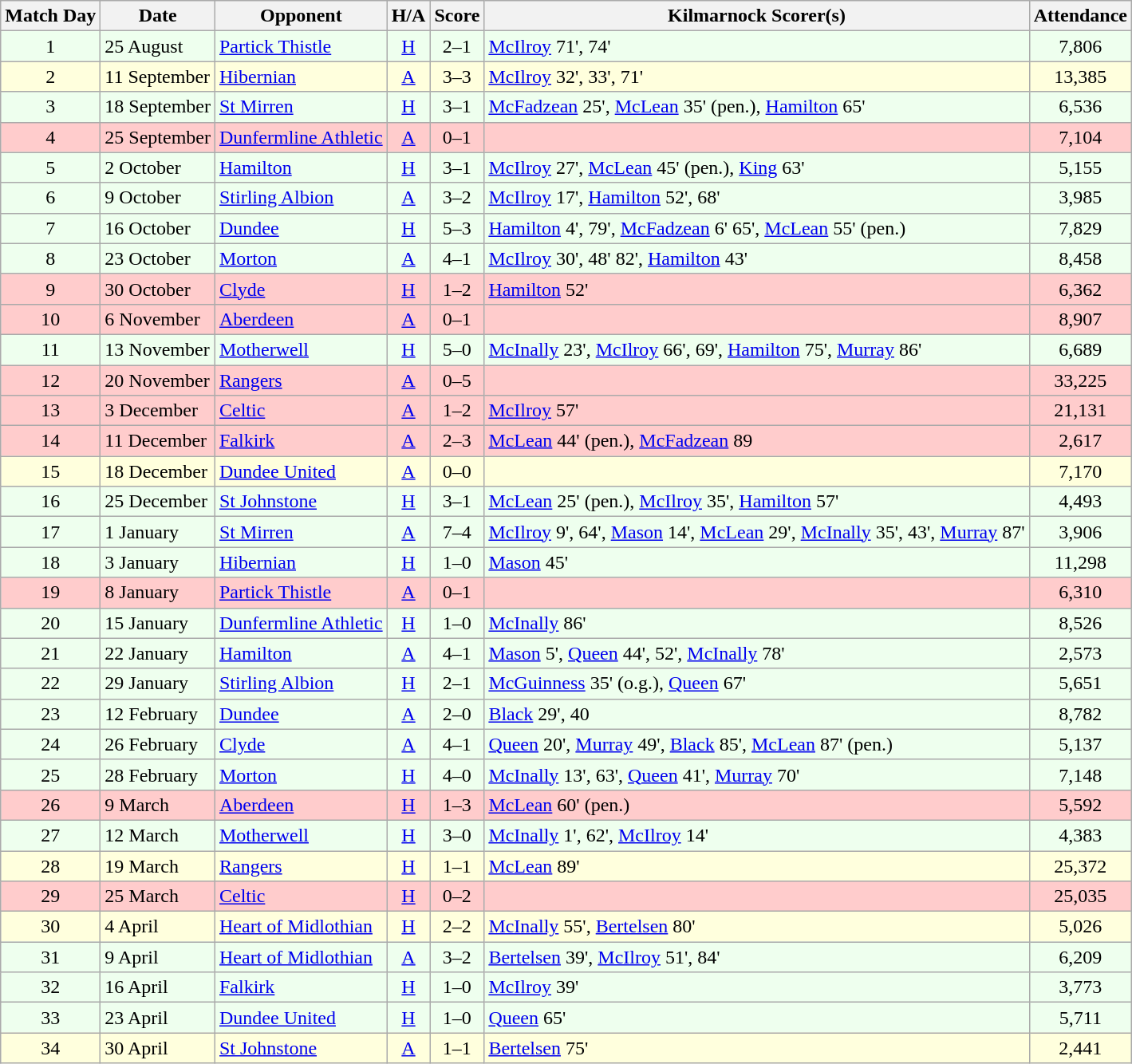<table class="wikitable" style="text-align:center">
<tr>
<th>Match Day</th>
<th>Date</th>
<th>Opponent</th>
<th>H/A</th>
<th>Score</th>
<th>Kilmarnock Scorer(s)</th>
<th>Attendance</th>
</tr>
<tr bgcolor=#EEFFEE>
<td>1</td>
<td align=left>25 August</td>
<td align=left><a href='#'>Partick Thistle</a></td>
<td><a href='#'>H</a></td>
<td>2–1</td>
<td align=left><a href='#'>McIlroy</a> 71', 74'</td>
<td>7,806</td>
</tr>
<tr bgcolor=#FFFFDD>
<td>2</td>
<td align=left>11 September</td>
<td align=left><a href='#'>Hibernian</a></td>
<td><a href='#'>A</a></td>
<td>3–3</td>
<td align=left><a href='#'>McIlroy</a> 32', 33', 71'</td>
<td>13,385</td>
</tr>
<tr bgcolor=#EEFFEE>
<td>3</td>
<td align=left>18 September</td>
<td align=left><a href='#'>St Mirren</a></td>
<td><a href='#'>H</a></td>
<td>3–1</td>
<td align=left><a href='#'>McFadzean</a> 25', <a href='#'>McLean</a> 35' (pen.), <a href='#'>Hamilton</a> 65'</td>
<td>6,536</td>
</tr>
<tr bgcolor=#FFCCCC>
<td>4</td>
<td align=left>25 September</td>
<td align=left><a href='#'>Dunfermline Athletic</a></td>
<td><a href='#'>A</a></td>
<td>0–1</td>
<td align=left></td>
<td>7,104</td>
</tr>
<tr bgcolor=#EEFFEE>
<td>5</td>
<td align=left>2 October</td>
<td align=left><a href='#'>Hamilton</a></td>
<td><a href='#'>H</a></td>
<td>3–1</td>
<td align=left><a href='#'>McIlroy</a> 27', <a href='#'>McLean</a> 45' (pen.), <a href='#'>King</a> 63'</td>
<td>5,155</td>
</tr>
<tr bgcolor=#EEFFEE>
<td>6</td>
<td align=left>9 October</td>
<td align=left><a href='#'>Stirling Albion</a></td>
<td><a href='#'>A</a></td>
<td>3–2</td>
<td align=left><a href='#'>McIlroy</a> 17', <a href='#'>Hamilton</a> 52', 68'</td>
<td>3,985</td>
</tr>
<tr bgcolor=#EEFFEE>
<td>7</td>
<td align=left>16 October</td>
<td align=left><a href='#'>Dundee</a></td>
<td><a href='#'>H</a></td>
<td>5–3</td>
<td align=left><a href='#'>Hamilton</a> 4', 79', <a href='#'>McFadzean</a> 6' 65', <a href='#'>McLean</a> 55' (pen.)</td>
<td>7,829</td>
</tr>
<tr bgcolor=#EEFFEE>
<td>8</td>
<td align=left>23 October</td>
<td align=left><a href='#'>Morton</a></td>
<td><a href='#'>A</a></td>
<td>4–1</td>
<td align=left><a href='#'>McIlroy</a> 30', 48' 82', <a href='#'>Hamilton</a> 43'</td>
<td>8,458</td>
</tr>
<tr bgcolor=#FFCCCC>
<td>9</td>
<td align=left>30 October</td>
<td align=left><a href='#'>Clyde</a></td>
<td><a href='#'>H</a></td>
<td>1–2</td>
<td align=left><a href='#'>Hamilton</a> 52'</td>
<td>6,362</td>
</tr>
<tr bgcolor=#FFCCCC>
<td>10</td>
<td align=left>6 November</td>
<td align=left><a href='#'>Aberdeen</a></td>
<td><a href='#'>A</a></td>
<td>0–1</td>
<td align=left></td>
<td>8,907</td>
</tr>
<tr bgcolor=#EEFFEE>
<td>11</td>
<td align=left>13 November</td>
<td align=left><a href='#'>Motherwell</a></td>
<td><a href='#'>H</a></td>
<td>5–0</td>
<td align=left><a href='#'>McInally</a> 23', <a href='#'>McIlroy</a> 66', 69', <a href='#'>Hamilton</a> 75', <a href='#'>Murray</a> 86'</td>
<td>6,689</td>
</tr>
<tr bgcolor=#FFCCCC>
<td>12</td>
<td align=left>20 November</td>
<td align=left><a href='#'>Rangers</a></td>
<td><a href='#'>A</a></td>
<td>0–5</td>
<td align=left></td>
<td>33,225</td>
</tr>
<tr bgcolor=#FFCCCC>
<td>13</td>
<td align=left>3 December</td>
<td align=left><a href='#'>Celtic</a></td>
<td><a href='#'>A</a></td>
<td>1–2</td>
<td align=left><a href='#'>McIlroy</a> 57'</td>
<td>21,131</td>
</tr>
<tr bgcolor=#FFCCCC>
<td>14</td>
<td align=left>11 December</td>
<td align=left><a href='#'>Falkirk</a></td>
<td><a href='#'>A</a></td>
<td>2–3</td>
<td align=left><a href='#'>McLean</a> 44' (pen.), <a href='#'>McFadzean</a> 89</td>
<td>2,617</td>
</tr>
<tr bgcolor=#FFFFDD>
<td>15</td>
<td align=left>18 December</td>
<td align=left><a href='#'>Dundee United</a></td>
<td><a href='#'>A</a></td>
<td>0–0</td>
<td align=left></td>
<td>7,170</td>
</tr>
<tr bgcolor=#EEFFEE>
<td>16</td>
<td align=left>25 December</td>
<td align=left><a href='#'>St Johnstone</a></td>
<td><a href='#'>H</a></td>
<td>3–1</td>
<td align=left><a href='#'>McLean</a> 25' (pen.), <a href='#'>McIlroy</a> 35', <a href='#'>Hamilton</a> 57'</td>
<td>4,493</td>
</tr>
<tr bgcolor=#EEFFEE>
<td>17</td>
<td align=left>1 January</td>
<td align=left><a href='#'>St Mirren</a></td>
<td><a href='#'>A</a></td>
<td>7–4</td>
<td align=left><a href='#'>McIlroy</a> 9', 64', <a href='#'>Mason</a> 14', <a href='#'>McLean</a> 29', <a href='#'>McInally</a> 35', 43', <a href='#'>Murray</a> 87'</td>
<td>3,906</td>
</tr>
<tr bgcolor=#EEFFEE>
<td>18</td>
<td align=left>3 January</td>
<td align=left><a href='#'>Hibernian</a></td>
<td><a href='#'>H</a></td>
<td>1–0</td>
<td align=left><a href='#'>Mason</a> 45'</td>
<td>11,298</td>
</tr>
<tr bgcolor=#FFCCCC>
<td>19</td>
<td align=left>8 January</td>
<td align=left><a href='#'>Partick Thistle</a></td>
<td><a href='#'>A</a></td>
<td>0–1</td>
<td align=left></td>
<td>6,310</td>
</tr>
<tr bgcolor=#EEFFEE>
<td>20</td>
<td align=left>15 January</td>
<td align=left><a href='#'>Dunfermline Athletic</a></td>
<td><a href='#'>H</a></td>
<td>1–0</td>
<td align=left><a href='#'>McInally</a> 86'</td>
<td>8,526</td>
</tr>
<tr bgcolor=#EEFFEE>
<td>21</td>
<td align=left>22 January</td>
<td align=left><a href='#'>Hamilton</a></td>
<td><a href='#'>A</a></td>
<td>4–1</td>
<td align=left><a href='#'>Mason</a> 5', <a href='#'>Queen</a> 44', 52', <a href='#'>McInally</a> 78'</td>
<td>2,573</td>
</tr>
<tr bgcolor=#EEFFEE>
<td>22</td>
<td align=left>29 January</td>
<td align=left><a href='#'>Stirling Albion</a></td>
<td><a href='#'>H</a></td>
<td>2–1</td>
<td align=left><a href='#'>McGuinness</a> 35' (o.g.), <a href='#'>Queen</a> 67'</td>
<td>5,651</td>
</tr>
<tr bgcolor=#EEFFEE>
<td>23</td>
<td align=left>12 February</td>
<td align=left><a href='#'>Dundee</a></td>
<td><a href='#'>A</a></td>
<td>2–0</td>
<td align=left><a href='#'>Black</a> 29', 40</td>
<td>8,782</td>
</tr>
<tr bgcolor=#EEFFEE>
<td>24</td>
<td align=left>26 February</td>
<td align=left><a href='#'>Clyde</a></td>
<td><a href='#'>A</a></td>
<td>4–1</td>
<td align=left><a href='#'>Queen</a> 20', <a href='#'>Murray</a> 49', <a href='#'>Black</a> 85', <a href='#'>McLean</a> 87' (pen.)</td>
<td>5,137</td>
</tr>
<tr bgcolor=#EEFFEE>
<td>25</td>
<td align=left>28 February</td>
<td align=left><a href='#'>Morton</a></td>
<td><a href='#'>H</a></td>
<td>4–0</td>
<td align=left><a href='#'>McInally</a> 13', 63', <a href='#'>Queen</a> 41', <a href='#'>Murray</a> 70'</td>
<td>7,148</td>
</tr>
<tr bgcolor=#FFCCCC>
<td>26</td>
<td align=left>9 March</td>
<td align=left><a href='#'>Aberdeen</a></td>
<td><a href='#'>H</a></td>
<td>1–3</td>
<td align=left><a href='#'>McLean</a> 60' (pen.)</td>
<td>5,592</td>
</tr>
<tr bgcolor=#EEFFEE>
<td>27</td>
<td align=left>12 March</td>
<td align=left><a href='#'>Motherwell</a></td>
<td><a href='#'>H</a></td>
<td>3–0</td>
<td align=left><a href='#'>McInally</a> 1', 62', <a href='#'>McIlroy</a> 14'</td>
<td>4,383</td>
</tr>
<tr bgcolor=#FFFFDD>
<td>28</td>
<td align=left>19 March</td>
<td align=left><a href='#'>Rangers</a></td>
<td><a href='#'>H</a></td>
<td>1–1</td>
<td align=left><a href='#'>McLean</a> 89'</td>
<td>25,372</td>
</tr>
<tr bgcolor=#FFCCCC>
<td>29</td>
<td align=left>25 March</td>
<td align=left><a href='#'>Celtic</a></td>
<td><a href='#'>H</a></td>
<td>0–2</td>
<td align=left></td>
<td>25,035</td>
</tr>
<tr bgcolor=#FFFFDD>
<td>30</td>
<td align=left>4 April</td>
<td align=left><a href='#'>Heart of Midlothian</a></td>
<td><a href='#'>H</a></td>
<td>2–2</td>
<td align=left><a href='#'>McInally</a> 55', <a href='#'>Bertelsen</a> 80'</td>
<td>5,026</td>
</tr>
<tr bgcolor=#EEFFEE>
<td>31</td>
<td align=left>9 April</td>
<td align=left><a href='#'>Heart of Midlothian</a></td>
<td><a href='#'>A</a></td>
<td>3–2</td>
<td align=left><a href='#'>Bertelsen</a> 39', <a href='#'>McIlroy</a> 51', 84'</td>
<td>6,209</td>
</tr>
<tr bgcolor=#EEFFEE>
<td>32</td>
<td align=left>16 April</td>
<td align=left><a href='#'>Falkirk</a></td>
<td><a href='#'>H</a></td>
<td>1–0</td>
<td align=left><a href='#'>McIlroy</a> 39'</td>
<td>3,773</td>
</tr>
<tr bgcolor=#EEFFEE>
<td>33</td>
<td align=left>23 April</td>
<td align=left><a href='#'>Dundee United</a></td>
<td><a href='#'>H</a></td>
<td>1–0</td>
<td align=left><a href='#'>Queen</a> 65'</td>
<td>5,711</td>
</tr>
<tr bgcolor=#FFFFDD>
<td>34</td>
<td align=left>30 April</td>
<td align=left><a href='#'>St Johnstone</a></td>
<td><a href='#'>A</a></td>
<td>1–1</td>
<td align=left><a href='#'>Bertelsen</a> 75'</td>
<td>2,441</td>
</tr>
</table>
